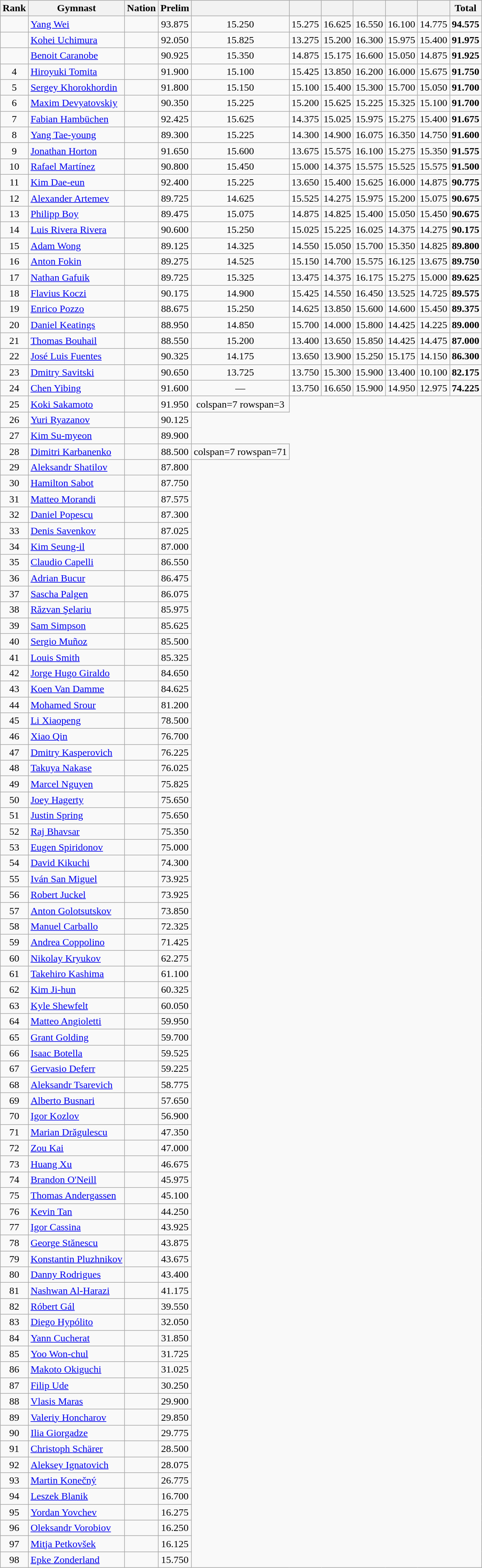<table class="wikitable sortable" style="text-align:center">
<tr>
<th>Rank</th>
<th>Gymnast</th>
<th>Nation</th>
<th>Prelim</th>
<th></th>
<th></th>
<th></th>
<th></th>
<th></th>
<th></th>
<th>Total</th>
</tr>
<tr>
<td></td>
<td align=left><a href='#'>Yang Wei</a></td>
<td align=left></td>
<td>93.875</td>
<td>15.250</td>
<td>15.275</td>
<td>16.625</td>
<td>16.550</td>
<td>16.100</td>
<td>14.775</td>
<td><strong>94.575</strong></td>
</tr>
<tr>
<td></td>
<td align=left><a href='#'>Kohei Uchimura</a></td>
<td align=left></td>
<td>92.050</td>
<td>15.825</td>
<td>13.275</td>
<td>15.200</td>
<td>16.300</td>
<td>15.975</td>
<td>15.400</td>
<td><strong>91.975</strong></td>
</tr>
<tr>
<td></td>
<td align=left><a href='#'>Benoit Caranobe</a></td>
<td align=left></td>
<td>90.925</td>
<td>15.350</td>
<td>14.875</td>
<td>15.175</td>
<td>16.600</td>
<td>15.050</td>
<td>14.875</td>
<td><strong>91.925</strong></td>
</tr>
<tr>
<td>4</td>
<td align=left><a href='#'>Hiroyuki Tomita</a></td>
<td align=left></td>
<td>91.900</td>
<td>15.100</td>
<td>15.425</td>
<td>13.850</td>
<td>16.200</td>
<td>16.000</td>
<td>15.675</td>
<td><strong>91.750</strong></td>
</tr>
<tr>
<td>5</td>
<td align=left><a href='#'>Sergey Khorokhordin</a></td>
<td align=left></td>
<td>91.800</td>
<td>15.150</td>
<td>15.100</td>
<td>15.400</td>
<td>15.300</td>
<td>15.700</td>
<td>15.050</td>
<td><strong>91.700</strong></td>
</tr>
<tr>
<td>6</td>
<td align=left><a href='#'>Maxim Devyatovskiy</a></td>
<td align=left></td>
<td>90.350</td>
<td>15.225</td>
<td>15.200</td>
<td>15.625</td>
<td>15.225</td>
<td>15.325</td>
<td>15.100</td>
<td><strong>91.700</strong></td>
</tr>
<tr>
<td>7</td>
<td align=left><a href='#'>Fabian Hambüchen</a></td>
<td align=left></td>
<td>92.425</td>
<td>15.625</td>
<td>14.375</td>
<td>15.025</td>
<td>15.975</td>
<td>15.275</td>
<td>15.400</td>
<td><strong>91.675</strong></td>
</tr>
<tr>
<td>8</td>
<td align=left><a href='#'>Yang Tae-young</a></td>
<td align=left></td>
<td>89.300</td>
<td>15.225</td>
<td>14.300</td>
<td>14.900</td>
<td>16.075</td>
<td>16.350</td>
<td>14.750</td>
<td><strong>91.600</strong></td>
</tr>
<tr>
<td>9</td>
<td align=left><a href='#'>Jonathan Horton</a></td>
<td align=left></td>
<td>91.650</td>
<td>15.600</td>
<td>13.675</td>
<td>15.575</td>
<td>16.100</td>
<td>15.275</td>
<td>15.350</td>
<td><strong>91.575</strong></td>
</tr>
<tr>
<td>10</td>
<td align=left><a href='#'>Rafael Martínez</a></td>
<td align=left></td>
<td>90.800</td>
<td>15.450</td>
<td>15.000</td>
<td>14.375</td>
<td>15.575</td>
<td>15.525</td>
<td>15.575</td>
<td><strong>91.500</strong></td>
</tr>
<tr>
<td>11</td>
<td align=left><a href='#'>Kim Dae-eun</a></td>
<td align=left></td>
<td>92.400</td>
<td>15.225</td>
<td>13.650</td>
<td>15.400</td>
<td>15.625</td>
<td>16.000</td>
<td>14.875</td>
<td><strong>90.775</strong></td>
</tr>
<tr>
<td>12</td>
<td align=left><a href='#'>Alexander Artemev</a></td>
<td align=left></td>
<td>89.725</td>
<td>14.625</td>
<td>15.525</td>
<td>14.275</td>
<td>15.975</td>
<td>15.200</td>
<td>15.075</td>
<td><strong>90.675</strong></td>
</tr>
<tr>
<td>13</td>
<td align=left><a href='#'>Philipp Boy</a></td>
<td align=left></td>
<td>89.475</td>
<td>15.075</td>
<td>14.875</td>
<td>14.825</td>
<td>15.400</td>
<td>15.050</td>
<td>15.450</td>
<td><strong>90.675</strong></td>
</tr>
<tr>
<td>14</td>
<td align=left><a href='#'>Luis Rivera Rivera</a></td>
<td align=left></td>
<td>90.600</td>
<td>15.250</td>
<td>15.025</td>
<td>15.225</td>
<td>16.025</td>
<td>14.375</td>
<td>14.275</td>
<td><strong>90.175</strong></td>
</tr>
<tr>
<td>15</td>
<td align=left><a href='#'>Adam Wong</a></td>
<td align=left></td>
<td>89.125</td>
<td>14.325</td>
<td>14.550</td>
<td>15.050</td>
<td>15.700</td>
<td>15.350</td>
<td>14.825</td>
<td><strong>89.800</strong></td>
</tr>
<tr>
<td>16</td>
<td align=left><a href='#'>Anton Fokin</a></td>
<td align=left></td>
<td>89.275</td>
<td>14.525</td>
<td>15.150</td>
<td>14.700</td>
<td>15.575</td>
<td>16.125</td>
<td>13.675</td>
<td><strong>89.750</strong></td>
</tr>
<tr>
<td>17</td>
<td align=left><a href='#'>Nathan Gafuik</a></td>
<td align=left></td>
<td>89.725</td>
<td>15.325</td>
<td>13.475</td>
<td>14.375</td>
<td>16.175</td>
<td>15.275</td>
<td>15.000</td>
<td><strong>89.625</strong></td>
</tr>
<tr>
<td>18</td>
<td align=left><a href='#'>Flavius Koczi</a></td>
<td align=left></td>
<td>90.175</td>
<td>14.900</td>
<td>15.425</td>
<td>14.550</td>
<td>16.450</td>
<td>13.525</td>
<td>14.725</td>
<td><strong>89.575</strong></td>
</tr>
<tr>
<td>19</td>
<td align=left><a href='#'>Enrico Pozzo</a></td>
<td align=left></td>
<td>88.675</td>
<td>15.250</td>
<td>14.625</td>
<td>13.850</td>
<td>15.600</td>
<td>14.600</td>
<td>15.450</td>
<td><strong>89.375</strong></td>
</tr>
<tr>
<td>20</td>
<td align=left><a href='#'>Daniel Keatings</a></td>
<td align=left></td>
<td>88.950</td>
<td>14.850</td>
<td>15.700</td>
<td>14.000</td>
<td>15.800</td>
<td>14.425</td>
<td>14.225</td>
<td><strong>89.000</strong></td>
</tr>
<tr>
<td>21</td>
<td align=left><a href='#'>Thomas Bouhail</a></td>
<td align=left></td>
<td>88.550</td>
<td>15.200</td>
<td>13.400</td>
<td>13.650</td>
<td>15.850</td>
<td>14.425</td>
<td>14.475</td>
<td><strong>87.000</strong></td>
</tr>
<tr>
<td>22</td>
<td align=left><a href='#'>José Luis Fuentes</a></td>
<td align=left></td>
<td>90.325</td>
<td>14.175</td>
<td>13.650</td>
<td>13.900</td>
<td>15.250</td>
<td>15.175</td>
<td>14.150</td>
<td><strong>86.300</strong></td>
</tr>
<tr>
<td>23</td>
<td align=left><a href='#'>Dmitry Savitski</a></td>
<td align=left></td>
<td>90.650</td>
<td>13.725</td>
<td>13.750</td>
<td>15.300</td>
<td>15.900</td>
<td>13.400</td>
<td>10.100</td>
<td><strong>82.175</strong></td>
</tr>
<tr>
<td>24</td>
<td align=left><a href='#'>Chen Yibing</a></td>
<td align=left></td>
<td>91.600</td>
<td data-sort-value=0.000>—</td>
<td>13.750</td>
<td>16.650</td>
<td>15.900</td>
<td>14.950</td>
<td>12.975</td>
<td><strong>74.225</strong></td>
</tr>
<tr>
<td>25</td>
<td align=left><a href='#'>Koki Sakamoto</a></td>
<td align=left></td>
<td>91.950</td>
<td>colspan=7 rowspan=3 </td>
</tr>
<tr>
<td>26</td>
<td align=left><a href='#'>Yuri Ryazanov</a></td>
<td align=left></td>
<td>90.125</td>
</tr>
<tr>
<td>27</td>
<td align=left><a href='#'>Kim Su-myeon</a></td>
<td align=left></td>
<td>89.900</td>
</tr>
<tr>
<td>28</td>
<td align=left><a href='#'>Dimitri Karbanenko</a></td>
<td align=left></td>
<td>88.500</td>
<td>colspan=7 rowspan=71 </td>
</tr>
<tr>
<td>29</td>
<td align=left><a href='#'>Aleksandr Shatilov</a></td>
<td align=left></td>
<td>87.800</td>
</tr>
<tr>
<td>30</td>
<td align=left><a href='#'>Hamilton Sabot</a></td>
<td align=left></td>
<td>87.750</td>
</tr>
<tr>
<td>31</td>
<td align=left><a href='#'>Matteo Morandi</a></td>
<td align=left></td>
<td>87.575</td>
</tr>
<tr>
<td>32</td>
<td align=left><a href='#'>Daniel Popescu</a></td>
<td align=left></td>
<td>87.300</td>
</tr>
<tr>
<td>33</td>
<td align=left><a href='#'>Denis Savenkov</a></td>
<td align=left></td>
<td>87.025</td>
</tr>
<tr>
<td>34</td>
<td align=left><a href='#'>Kim Seung-il</a></td>
<td align=left></td>
<td>87.000</td>
</tr>
<tr>
<td>35</td>
<td align=left><a href='#'>Claudio Capelli</a></td>
<td align=left></td>
<td>86.550</td>
</tr>
<tr>
<td>36</td>
<td align=left><a href='#'>Adrian Bucur</a></td>
<td align=left></td>
<td>86.475</td>
</tr>
<tr>
<td>37</td>
<td align=left><a href='#'>Sascha Palgen</a></td>
<td align=left></td>
<td>86.075</td>
</tr>
<tr>
<td>38</td>
<td align=left><a href='#'>Răzvan Şelariu</a></td>
<td align=left></td>
<td>85.975</td>
</tr>
<tr>
<td>39</td>
<td align=left><a href='#'>Sam Simpson</a></td>
<td align=left></td>
<td>85.625</td>
</tr>
<tr>
<td>40</td>
<td align=left><a href='#'>Sergio Muñoz</a></td>
<td align=left></td>
<td>85.500</td>
</tr>
<tr>
<td>41</td>
<td align=left><a href='#'>Louis Smith</a></td>
<td align=left></td>
<td>85.325</td>
</tr>
<tr>
<td>42</td>
<td align=left><a href='#'>Jorge Hugo Giraldo</a></td>
<td align=left></td>
<td>84.650</td>
</tr>
<tr>
<td>43</td>
<td align=left><a href='#'>Koen Van Damme</a></td>
<td align=left></td>
<td>84.625</td>
</tr>
<tr>
<td>44</td>
<td align=left><a href='#'>Mohamed Srour</a></td>
<td align=left></td>
<td>81.200</td>
</tr>
<tr>
<td>45</td>
<td align=left><a href='#'>Li Xiaopeng</a></td>
<td align=left></td>
<td>78.500</td>
</tr>
<tr>
<td>46</td>
<td align=left><a href='#'>Xiao Qin</a></td>
<td align=left></td>
<td>76.700</td>
</tr>
<tr>
<td>47</td>
<td align=left><a href='#'>Dmitry Kasperovich</a></td>
<td align=left></td>
<td>76.225</td>
</tr>
<tr>
<td>48</td>
<td align=left><a href='#'>Takuya Nakase</a></td>
<td align=left></td>
<td>76.025</td>
</tr>
<tr>
<td>49</td>
<td align=left><a href='#'>Marcel Nguyen</a></td>
<td align=left></td>
<td>75.825</td>
</tr>
<tr>
<td>50</td>
<td align=left><a href='#'>Joey Hagerty</a></td>
<td align=left></td>
<td>75.650</td>
</tr>
<tr>
<td>51</td>
<td align=left><a href='#'>Justin Spring</a></td>
<td align=left></td>
<td>75.650</td>
</tr>
<tr>
<td>52</td>
<td align=left><a href='#'>Raj Bhavsar</a></td>
<td align=left></td>
<td>75.350</td>
</tr>
<tr>
<td>53</td>
<td align=left><a href='#'>Eugen Spiridonov</a></td>
<td align=left></td>
<td>75.000</td>
</tr>
<tr>
<td>54</td>
<td align=left><a href='#'>David Kikuchi</a></td>
<td align=left></td>
<td>74.300</td>
</tr>
<tr>
<td>55</td>
<td align=left><a href='#'>Iván San Miguel</a></td>
<td align=left></td>
<td>73.925</td>
</tr>
<tr>
<td>56</td>
<td align=left><a href='#'>Robert Juckel</a></td>
<td align=left></td>
<td>73.925</td>
</tr>
<tr>
<td>57</td>
<td align=left><a href='#'>Anton Golotsutskov</a></td>
<td align=left></td>
<td>73.850</td>
</tr>
<tr>
<td>58</td>
<td align=left><a href='#'>Manuel Carballo</a></td>
<td align=left></td>
<td>72.325</td>
</tr>
<tr>
<td>59</td>
<td align=left><a href='#'>Andrea Coppolino</a></td>
<td align=left></td>
<td>71.425</td>
</tr>
<tr>
<td>60</td>
<td align=left><a href='#'>Nikolay Kryukov</a></td>
<td align=left></td>
<td>62.275</td>
</tr>
<tr>
<td>61</td>
<td align=left><a href='#'>Takehiro Kashima</a></td>
<td align=left></td>
<td>61.100</td>
</tr>
<tr>
<td>62</td>
<td align=left><a href='#'>Kim Ji-hun</a></td>
<td align=left></td>
<td>60.325</td>
</tr>
<tr>
<td>63</td>
<td align=left><a href='#'>Kyle Shewfelt</a></td>
<td align=left></td>
<td>60.050</td>
</tr>
<tr>
<td>64</td>
<td align=left><a href='#'>Matteo Angioletti</a></td>
<td align=left></td>
<td>59.950</td>
</tr>
<tr>
<td>65</td>
<td align=left><a href='#'>Grant Golding</a></td>
<td align=left></td>
<td>59.700</td>
</tr>
<tr>
<td>66</td>
<td align=left><a href='#'>Isaac Botella</a></td>
<td align=left></td>
<td>59.525</td>
</tr>
<tr>
<td>67</td>
<td align=left><a href='#'>Gervasio Deferr</a></td>
<td align=left></td>
<td>59.225</td>
</tr>
<tr>
<td>68</td>
<td align=left><a href='#'>Aleksandr Tsarevich</a></td>
<td align=left></td>
<td>58.775</td>
</tr>
<tr>
<td>69</td>
<td align=left><a href='#'>Alberto Busnari</a></td>
<td align=left></td>
<td>57.650</td>
</tr>
<tr>
<td>70</td>
<td align=left><a href='#'>Igor Kozlov</a></td>
<td align=left></td>
<td>56.900</td>
</tr>
<tr>
<td>71</td>
<td align=left><a href='#'>Marian Drăgulescu</a></td>
<td align=left></td>
<td>47.350</td>
</tr>
<tr>
<td>72</td>
<td align=left><a href='#'>Zou Kai</a></td>
<td align=left></td>
<td>47.000</td>
</tr>
<tr>
<td>73</td>
<td align=left><a href='#'>Huang Xu</a></td>
<td align=left></td>
<td>46.675</td>
</tr>
<tr>
<td>74</td>
<td align=left><a href='#'>Brandon O'Neill</a></td>
<td align=left></td>
<td>45.975</td>
</tr>
<tr>
<td>75</td>
<td align=left><a href='#'>Thomas Andergassen</a></td>
<td align=left></td>
<td>45.100</td>
</tr>
<tr>
<td>76</td>
<td align=left><a href='#'>Kevin Tan</a></td>
<td align=left></td>
<td>44.250</td>
</tr>
<tr>
<td>77</td>
<td align=left><a href='#'>Igor Cassina</a></td>
<td align=left></td>
<td>43.925</td>
</tr>
<tr>
<td>78</td>
<td align=left><a href='#'>George Stănescu</a></td>
<td align=left></td>
<td>43.875</td>
</tr>
<tr>
<td>79</td>
<td align=left><a href='#'>Konstantin Pluzhnikov</a></td>
<td align=left></td>
<td>43.675</td>
</tr>
<tr>
<td>80</td>
<td align=left><a href='#'>Danny Rodrigues</a></td>
<td align=left></td>
<td>43.400</td>
</tr>
<tr>
<td>81</td>
<td align=left><a href='#'>Nashwan Al-Harazi</a></td>
<td align=left></td>
<td>41.175</td>
</tr>
<tr>
<td>82</td>
<td align=left><a href='#'>Róbert Gál</a></td>
<td align=left></td>
<td>39.550</td>
</tr>
<tr>
<td>83</td>
<td align=left><a href='#'>Diego Hypólito</a></td>
<td align=left></td>
<td>32.050</td>
</tr>
<tr>
<td>84</td>
<td align=left><a href='#'>Yann Cucherat</a></td>
<td align=left></td>
<td>31.850</td>
</tr>
<tr>
<td>85</td>
<td align=left><a href='#'>Yoo Won-chul</a></td>
<td align=left></td>
<td>31.725</td>
</tr>
<tr>
<td>86</td>
<td align=left><a href='#'>Makoto Okiguchi</a></td>
<td align=left></td>
<td>31.025</td>
</tr>
<tr>
<td>87</td>
<td align=left><a href='#'>Filip Ude</a></td>
<td align=left></td>
<td>30.250</td>
</tr>
<tr>
<td>88</td>
<td align=left><a href='#'>Vlasis Maras</a></td>
<td align=left></td>
<td>29.900</td>
</tr>
<tr>
<td>89</td>
<td align=left><a href='#'>Valeriy Honcharov</a></td>
<td align=left></td>
<td>29.850</td>
</tr>
<tr>
<td>90</td>
<td align=left><a href='#'>Ilia Giorgadze</a></td>
<td align=left></td>
<td>29.775</td>
</tr>
<tr>
<td>91</td>
<td align=left><a href='#'>Christoph Schärer</a></td>
<td align=left></td>
<td>28.500</td>
</tr>
<tr>
<td>92</td>
<td align=left><a href='#'>Aleksey Ignatovich</a></td>
<td align=left></td>
<td>28.075</td>
</tr>
<tr>
<td>93</td>
<td align=left><a href='#'>Martin Konečný</a></td>
<td align=left></td>
<td>26.775</td>
</tr>
<tr>
<td>94</td>
<td align=left><a href='#'>Leszek Blanik</a></td>
<td align=left></td>
<td>16.700</td>
</tr>
<tr>
<td>95</td>
<td align=left><a href='#'>Yordan Yovchev</a></td>
<td align=left></td>
<td>16.275</td>
</tr>
<tr>
<td>96</td>
<td align=left><a href='#'>Oleksandr Vorobiov</a></td>
<td align=left></td>
<td>16.250</td>
</tr>
<tr>
<td>97</td>
<td align=left><a href='#'>Mitja Petkovšek</a></td>
<td align=left></td>
<td>16.125</td>
</tr>
<tr>
<td>98</td>
<td align=left><a href='#'>Epke Zonderland</a></td>
<td align=left></td>
<td>15.750</td>
</tr>
</table>
